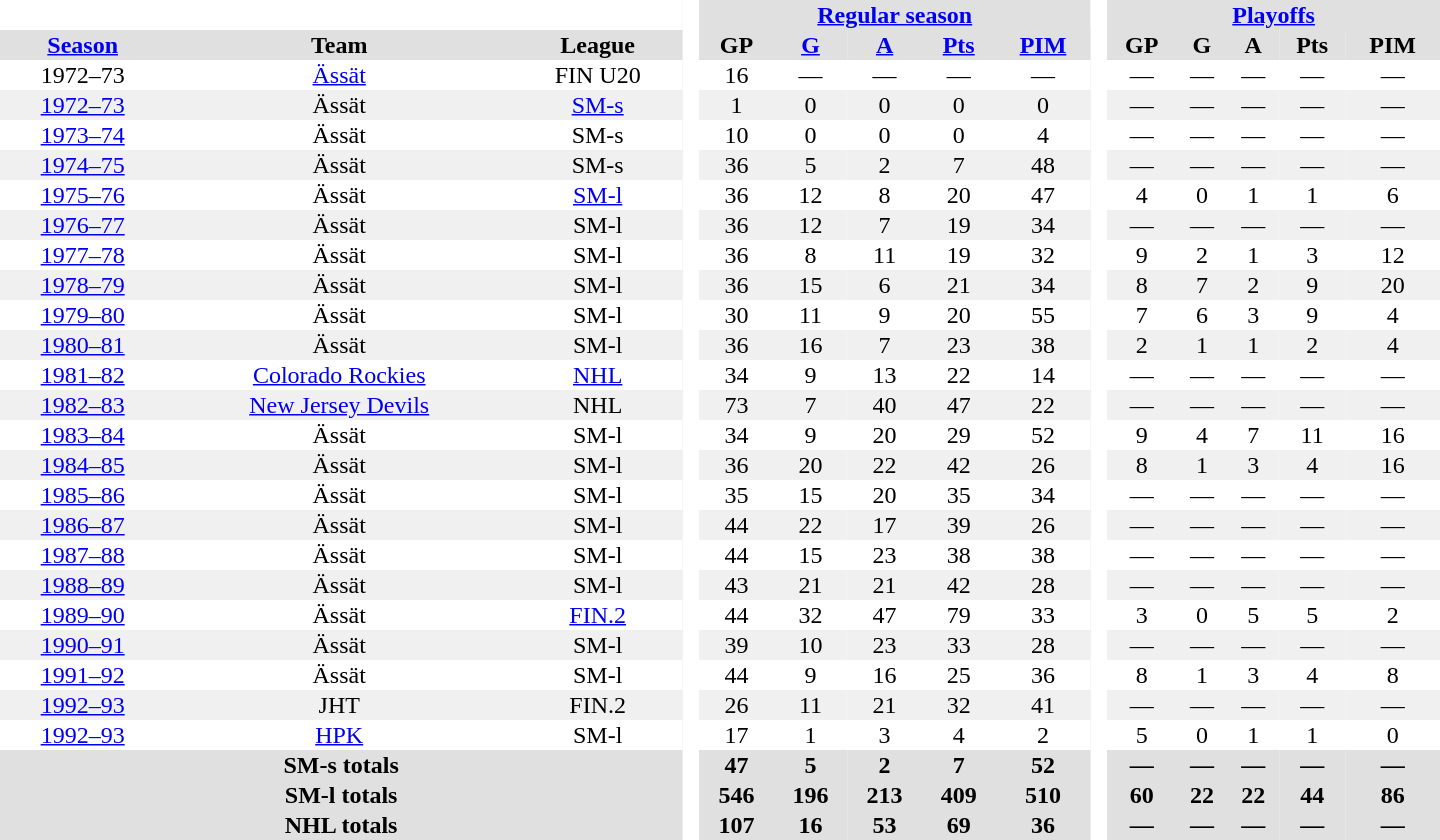<table border="0" cellpadding="1" cellspacing="0" style="text-align:center; width:60em;">
<tr style="background:#e0e0e0;">
<th colspan="3"  bgcolor="#ffffff"> </th>
<th rowspan="99" bgcolor="#ffffff"> </th>
<th colspan="5"><a href='#'>Regular season</a></th>
<th rowspan="99" bgcolor="#ffffff"> </th>
<th colspan="5"><a href='#'>Playoffs</a></th>
</tr>
<tr style="background:#e0e0e0;">
<th><a href='#'>Season</a></th>
<th>Team</th>
<th>League</th>
<th>GP</th>
<th><a href='#'>G</a></th>
<th><a href='#'>A</a></th>
<th><a href='#'>Pts</a></th>
<th><a href='#'>PIM</a></th>
<th>GP</th>
<th>G</th>
<th>A</th>
<th>Pts</th>
<th>PIM</th>
</tr>
<tr>
<td>1972–73</td>
<td><a href='#'>Ässät</a></td>
<td>FIN U20</td>
<td>16</td>
<td>—</td>
<td>—</td>
<td>—</td>
<td>—</td>
<td>—</td>
<td>—</td>
<td>—</td>
<td>—</td>
<td>—</td>
</tr>
<tr bgcolor="#f0f0f0">
<td><a href='#'>1972–73</a></td>
<td>Ässät</td>
<td><a href='#'>SM-s</a></td>
<td>1</td>
<td>0</td>
<td>0</td>
<td>0</td>
<td>0</td>
<td>—</td>
<td>—</td>
<td>—</td>
<td>—</td>
<td>—</td>
</tr>
<tr>
<td><a href='#'>1973–74</a></td>
<td>Ässät</td>
<td>SM-s</td>
<td>10</td>
<td>0</td>
<td>0</td>
<td>0</td>
<td>4</td>
<td>—</td>
<td>—</td>
<td>—</td>
<td>—</td>
<td>—</td>
</tr>
<tr bgcolor="#f0f0f0">
<td><a href='#'>1974–75</a></td>
<td>Ässät</td>
<td>SM-s</td>
<td>36</td>
<td>5</td>
<td>2</td>
<td>7</td>
<td>48</td>
<td>—</td>
<td>—</td>
<td>—</td>
<td>—</td>
<td>—</td>
</tr>
<tr>
<td><a href='#'>1975–76</a></td>
<td>Ässät</td>
<td><a href='#'>SM-l</a></td>
<td>36</td>
<td>12</td>
<td>8</td>
<td>20</td>
<td>47</td>
<td>4</td>
<td>0</td>
<td>1</td>
<td>1</td>
<td>6</td>
</tr>
<tr bgcolor="#f0f0f0">
<td><a href='#'>1976–77</a></td>
<td>Ässät</td>
<td>SM-l</td>
<td>36</td>
<td>12</td>
<td>7</td>
<td>19</td>
<td>34</td>
<td>—</td>
<td>—</td>
<td>—</td>
<td>—</td>
<td>—</td>
</tr>
<tr>
<td><a href='#'>1977–78</a></td>
<td>Ässät</td>
<td>SM-l</td>
<td>36</td>
<td>8</td>
<td>11</td>
<td>19</td>
<td>32</td>
<td>9</td>
<td>2</td>
<td>1</td>
<td>3</td>
<td>12</td>
</tr>
<tr bgcolor="#f0f0f0">
<td><a href='#'>1978–79</a></td>
<td>Ässät</td>
<td>SM-l</td>
<td>36</td>
<td>15</td>
<td>6</td>
<td>21</td>
<td>34</td>
<td>8</td>
<td>7</td>
<td>2</td>
<td>9</td>
<td>20</td>
</tr>
<tr>
<td><a href='#'>1979–80</a></td>
<td>Ässät</td>
<td>SM-l</td>
<td>30</td>
<td>11</td>
<td>9</td>
<td>20</td>
<td>55</td>
<td>7</td>
<td>6</td>
<td>3</td>
<td>9</td>
<td>4</td>
</tr>
<tr bgcolor="#f0f0f0">
<td><a href='#'>1980–81</a></td>
<td>Ässät</td>
<td>SM-l</td>
<td>36</td>
<td>16</td>
<td>7</td>
<td>23</td>
<td>38</td>
<td>2</td>
<td>1</td>
<td>1</td>
<td>2</td>
<td>4</td>
</tr>
<tr>
<td><a href='#'>1981–82</a></td>
<td><a href='#'>Colorado Rockies</a></td>
<td><a href='#'>NHL</a></td>
<td>34</td>
<td>9</td>
<td>13</td>
<td>22</td>
<td>14</td>
<td>—</td>
<td>—</td>
<td>—</td>
<td>—</td>
<td>—</td>
</tr>
<tr bgcolor="#f0f0f0">
<td><a href='#'>1982–83</a></td>
<td><a href='#'>New Jersey Devils</a></td>
<td>NHL</td>
<td>73</td>
<td>7</td>
<td>40</td>
<td>47</td>
<td>22</td>
<td>—</td>
<td>—</td>
<td>—</td>
<td>—</td>
<td>—</td>
</tr>
<tr>
<td><a href='#'>1983–84</a></td>
<td>Ässät</td>
<td>SM-l</td>
<td>34</td>
<td>9</td>
<td>20</td>
<td>29</td>
<td>52</td>
<td>9</td>
<td>4</td>
<td>7</td>
<td>11</td>
<td>16</td>
</tr>
<tr bgcolor="#f0f0f0">
<td><a href='#'>1984–85</a></td>
<td>Ässät</td>
<td>SM-l</td>
<td>36</td>
<td>20</td>
<td>22</td>
<td>42</td>
<td>26</td>
<td>8</td>
<td>1</td>
<td>3</td>
<td>4</td>
<td>16</td>
</tr>
<tr>
<td><a href='#'>1985–86</a></td>
<td>Ässät</td>
<td>SM-l</td>
<td>35</td>
<td>15</td>
<td>20</td>
<td>35</td>
<td>34</td>
<td>—</td>
<td>—</td>
<td>—</td>
<td>—</td>
<td>—</td>
</tr>
<tr bgcolor="#f0f0f0">
<td><a href='#'>1986–87</a></td>
<td>Ässät</td>
<td>SM-l</td>
<td>44</td>
<td>22</td>
<td>17</td>
<td>39</td>
<td>26</td>
<td>—</td>
<td>—</td>
<td>—</td>
<td>—</td>
<td>—</td>
</tr>
<tr>
<td><a href='#'>1987–88</a></td>
<td>Ässät</td>
<td>SM-l</td>
<td>44</td>
<td>15</td>
<td>23</td>
<td>38</td>
<td>38</td>
<td>—</td>
<td>—</td>
<td>—</td>
<td>—</td>
<td>—</td>
</tr>
<tr bgcolor="#f0f0f0">
<td><a href='#'>1988–89</a></td>
<td>Ässät</td>
<td>SM-l</td>
<td>43</td>
<td>21</td>
<td>21</td>
<td>42</td>
<td>28</td>
<td>—</td>
<td>—</td>
<td>—</td>
<td>—</td>
<td>—</td>
</tr>
<tr>
<td><a href='#'>1989–90</a></td>
<td>Ässät</td>
<td><a href='#'>FIN.2</a></td>
<td>44</td>
<td>32</td>
<td>47</td>
<td>79</td>
<td>33</td>
<td>3</td>
<td>0</td>
<td>5</td>
<td>5</td>
<td>2</td>
</tr>
<tr bgcolor="#f0f0f0">
<td><a href='#'>1990–91</a></td>
<td>Ässät</td>
<td>SM-l</td>
<td>39</td>
<td>10</td>
<td>23</td>
<td>33</td>
<td>28</td>
<td>—</td>
<td>—</td>
<td>—</td>
<td>—</td>
<td>—</td>
</tr>
<tr>
<td><a href='#'>1991–92</a></td>
<td>Ässät</td>
<td>SM-l</td>
<td>44</td>
<td>9</td>
<td>16</td>
<td>25</td>
<td>36</td>
<td>8</td>
<td>1</td>
<td>3</td>
<td>4</td>
<td>8</td>
</tr>
<tr bgcolor="#f0f0f0">
<td><a href='#'>1992–93</a></td>
<td>JHT</td>
<td>FIN.2</td>
<td>26</td>
<td>11</td>
<td>21</td>
<td>32</td>
<td>41</td>
<td>—</td>
<td>—</td>
<td>—</td>
<td>—</td>
<td>—</td>
</tr>
<tr>
<td><a href='#'>1992–93</a></td>
<td><a href='#'>HPK</a></td>
<td>SM-l</td>
<td>17</td>
<td>1</td>
<td>3</td>
<td>4</td>
<td>2</td>
<td>5</td>
<td>0</td>
<td>1</td>
<td>1</td>
<td>0</td>
</tr>
<tr bgcolor="#e0e0e0">
<th colspan="3">SM-s totals</th>
<th>47</th>
<th>5</th>
<th>2</th>
<th>7</th>
<th>52</th>
<th>—</th>
<th>—</th>
<th>—</th>
<th>—</th>
<th>—</th>
</tr>
<tr bgcolor="#e0e0e0">
<th colspan="3">SM-l totals</th>
<th>546</th>
<th>196</th>
<th>213</th>
<th>409</th>
<th>510</th>
<th>60</th>
<th>22</th>
<th>22</th>
<th>44</th>
<th>86</th>
</tr>
<tr bgcolor="#e0e0e0">
<th colspan="3">NHL totals</th>
<th>107</th>
<th>16</th>
<th>53</th>
<th>69</th>
<th>36</th>
<th>—</th>
<th>—</th>
<th>—</th>
<th>—</th>
<th>—</th>
</tr>
</table>
